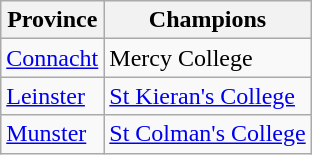<table class="wikitable">
<tr>
<th>Province</th>
<th>Champions</th>
</tr>
<tr>
<td><a href='#'>Connacht</a></td>
<td>Mercy College</td>
</tr>
<tr>
<td><a href='#'>Leinster</a></td>
<td><a href='#'>St Kieran's College</a></td>
</tr>
<tr>
<td><a href='#'>Munster</a></td>
<td><a href='#'>St Colman's College</a></td>
</tr>
</table>
